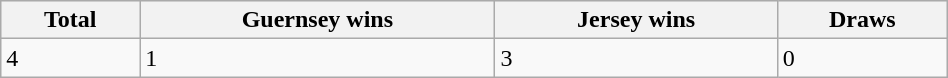<table class="wikitable" style="width:50%;">
<tr style="background:#efefef;">
<th>Total</th>
<th>Guernsey wins</th>
<th>Jersey wins</th>
<th>Draws</th>
</tr>
<tr>
<td>4</td>
<td>1</td>
<td>3</td>
<td>0</td>
</tr>
</table>
